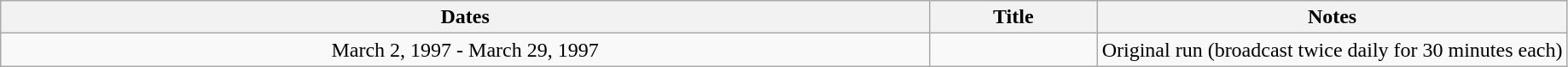<table class="wikitable" style="text-align: center">
<tr>
<th>Dates</th>
<th>Title</th>
<th style="width: 30%">Notes</th>
</tr>
<tr>
<td>March 2, 1997 - March 29, 1997</td>
<td></td>
<td>Original run (broadcast twice daily for 30 minutes each)</td>
</tr>
</table>
